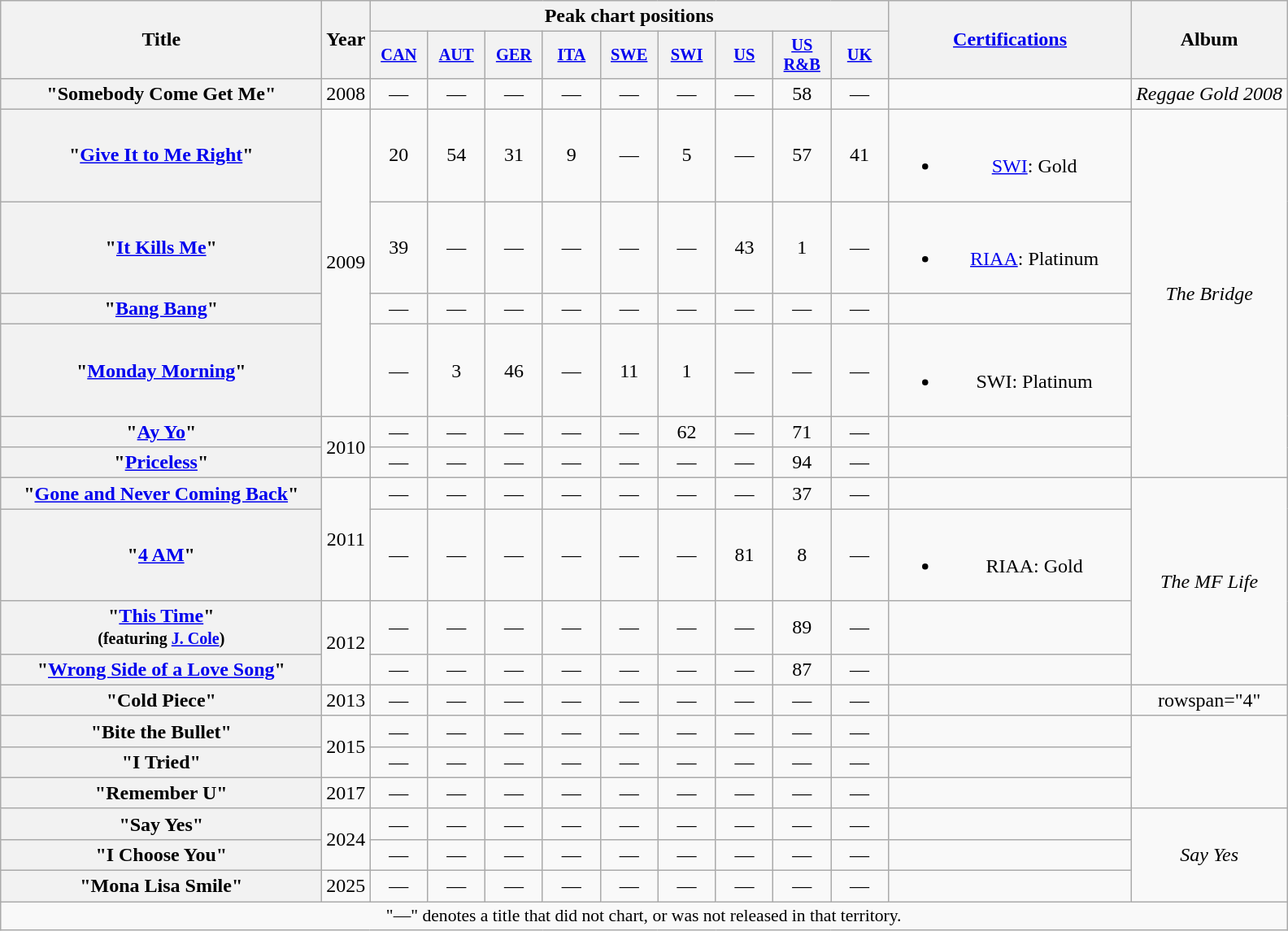<table class="wikitable plainrowheaders" style="text-align:center;" border="1">
<tr>
<th scope="col" rowspan="2" style="width:16em;">Title</th>
<th scope="col" rowspan="2">Year</th>
<th scope="col" colspan="9">Peak chart positions</th>
<th scope="col" rowspan="2" style="width:12em;"><a href='#'>Certifications</a></th>
<th scope="col" rowspan="2">Album</th>
</tr>
<tr>
<th scope="col" style="width:3em;font-size:85%;"><a href='#'>CAN</a><br></th>
<th scope="col" style="width:3em;font-size:85%;"><a href='#'>AUT</a></th>
<th scope="col" style="width:3em;font-size:85%;"><a href='#'>GER</a></th>
<th scope="col" style="width:3em;font-size:85%;"><a href='#'>ITA</a></th>
<th scope="col" style="width:3em;font-size:85%;"><a href='#'>SWE</a></th>
<th scope="col" style="width:3em;font-size:85%;"><a href='#'>SWI</a></th>
<th scope="col" style="width:3em;font-size:85%;"><a href='#'>US</a><br></th>
<th scope="col" style="width:3em;font-size:85%;"><a href='#'>US<br>R&B</a><br></th>
<th scope="col" style="width:3em;font-size:85%;"><a href='#'>UK</a></th>
</tr>
<tr>
<th scope="row">"Somebody Come Get Me"<br></th>
<td>2008</td>
<td>—</td>
<td>—</td>
<td>—</td>
<td>—</td>
<td>—</td>
<td>—</td>
<td>—</td>
<td>58</td>
<td>—</td>
<td></td>
<td><em>Reggae Gold 2008</em></td>
</tr>
<tr>
<th scope="row">"<a href='#'>Give It to Me Right</a>"</th>
<td rowspan="4">2009</td>
<td>20</td>
<td>54</td>
<td>31</td>
<td>9</td>
<td>—</td>
<td>5</td>
<td>—</td>
<td>57</td>
<td>41</td>
<td><br><ul><li><a href='#'>SWI</a>: Gold</li></ul></td>
<td rowspan="6"><em>The Bridge</em></td>
</tr>
<tr>
<th scope="row">"<a href='#'>It Kills Me</a>"</th>
<td>39</td>
<td>—</td>
<td>—</td>
<td>—</td>
<td>—</td>
<td>—</td>
<td>43</td>
<td>1</td>
<td>—</td>
<td><br><ul><li><a href='#'>RIAA</a>: Platinum</li></ul></td>
</tr>
<tr>
<th scope="row">"<a href='#'>Bang Bang</a>"</th>
<td>—</td>
<td>—</td>
<td>—</td>
<td>—</td>
<td>—</td>
<td>—</td>
<td>—</td>
<td>—</td>
<td>—</td>
<td></td>
</tr>
<tr>
<th scope="row">"<a href='#'>Monday Morning</a>"</th>
<td>—</td>
<td>3</td>
<td>46</td>
<td>—</td>
<td>11</td>
<td>1</td>
<td>—</td>
<td>—</td>
<td>—</td>
<td><br><ul><li>SWI: Platinum</li></ul></td>
</tr>
<tr>
<th scope="row">"<a href='#'>Ay Yo</a>"</th>
<td rowspan="2">2010</td>
<td>—</td>
<td>—</td>
<td>—</td>
<td>—</td>
<td>—</td>
<td>62</td>
<td>—</td>
<td>71</td>
<td>—</td>
<td></td>
</tr>
<tr>
<th scope="row">"<a href='#'>Priceless</a>"</th>
<td>—</td>
<td>—</td>
<td>—</td>
<td>—</td>
<td>—</td>
<td>—</td>
<td>—</td>
<td>94</td>
<td>—</td>
<td></td>
</tr>
<tr>
<th scope="row">"<a href='#'>Gone and Never Coming Back</a>"</th>
<td rowspan="2">2011</td>
<td>—</td>
<td>—</td>
<td>—</td>
<td>—</td>
<td>—</td>
<td>—</td>
<td>—</td>
<td>37</td>
<td>—</td>
<td></td>
<td rowspan="4"><em>The MF Life</em></td>
</tr>
<tr>
<th scope="row">"<a href='#'>4 AM</a>"</th>
<td>—</td>
<td>—</td>
<td>—</td>
<td>—</td>
<td>—</td>
<td>—</td>
<td>81</td>
<td>8</td>
<td>—</td>
<td><br><ul><li>RIAA: Gold</li></ul></td>
</tr>
<tr>
<th scope="row">"<a href='#'>This Time</a>"<br><small>(featuring <a href='#'>J. Cole</a>)</small></th>
<td rowspan="2">2012</td>
<td>—</td>
<td>—</td>
<td>—</td>
<td>—</td>
<td>—</td>
<td>—</td>
<td>—</td>
<td>89</td>
<td>—</td>
<td></td>
</tr>
<tr>
<th scope="row">"<a href='#'>Wrong Side of a Love Song</a>"</th>
<td>—</td>
<td>—</td>
<td>—</td>
<td>—</td>
<td>—</td>
<td>—</td>
<td>—</td>
<td>87</td>
<td>—</td>
<td></td>
</tr>
<tr>
<th scope="row">"Cold Piece"</th>
<td>2013</td>
<td>—</td>
<td>—</td>
<td>—</td>
<td>—</td>
<td>—</td>
<td>—</td>
<td>—</td>
<td>—</td>
<td>—</td>
<td></td>
<td>rowspan="4" </td>
</tr>
<tr>
<th scope="row">"Bite the Bullet"</th>
<td rowspan="2">2015</td>
<td>—</td>
<td>—</td>
<td>—</td>
<td>—</td>
<td>—</td>
<td>—</td>
<td>—</td>
<td>—</td>
<td>—</td>
<td></td>
</tr>
<tr>
<th scope="row">"I Tried"</th>
<td>—</td>
<td>—</td>
<td>—</td>
<td>—</td>
<td>—</td>
<td>—</td>
<td>—</td>
<td>—</td>
<td>—</td>
<td></td>
</tr>
<tr>
<th scope="row">"Remember U"</th>
<td>2017</td>
<td>—</td>
<td>—</td>
<td>—</td>
<td>—</td>
<td>—</td>
<td>—</td>
<td>—</td>
<td>—</td>
<td>—</td>
<td></td>
</tr>
<tr>
<th scope="row">"Say Yes"</th>
<td rowspan="2">2024</td>
<td>—</td>
<td>—</td>
<td>—</td>
<td>—</td>
<td>—</td>
<td>—</td>
<td>—</td>
<td>—</td>
<td>—</td>
<td></td>
<td rowspan="3"><em>Say Yes</em></td>
</tr>
<tr>
<th scope="row">"I Choose You"</th>
<td>—</td>
<td>—</td>
<td>—</td>
<td>—</td>
<td>—</td>
<td>—</td>
<td>—</td>
<td>—</td>
<td>—</td>
<td></td>
</tr>
<tr>
<th scope="row">"Mona Lisa Smile"</th>
<td>2025</td>
<td>—</td>
<td>—</td>
<td>—</td>
<td>—</td>
<td>—</td>
<td>—</td>
<td>—</td>
<td>—</td>
<td>—</td>
<td></td>
</tr>
<tr>
<td colspan="14" style="font-size:90%">"—" denotes a title that did not chart, or was not released in that territory.</td>
</tr>
</table>
